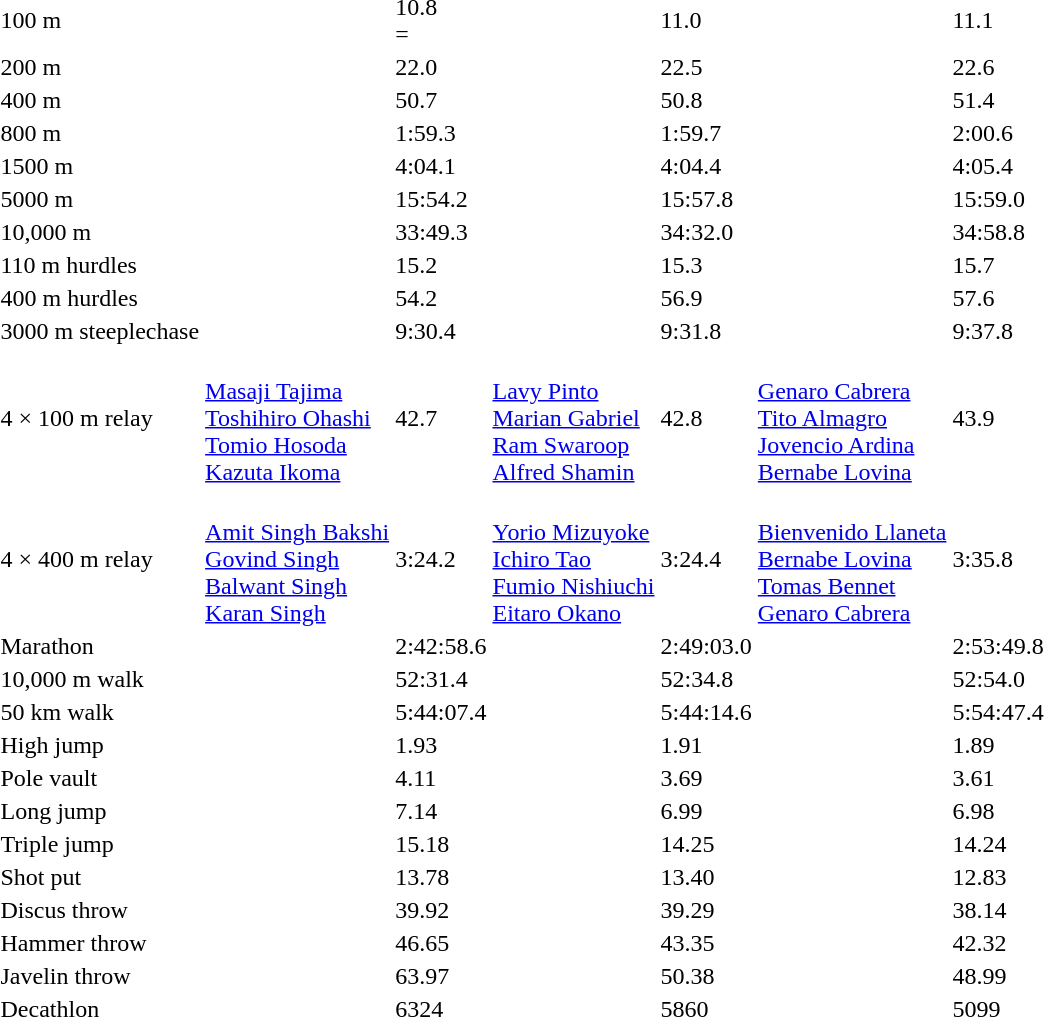<table>
<tr>
<td>100 m<br></td>
<td></td>
<td>10.8<br>=</td>
<td></td>
<td>11.0</td>
<td></td>
<td>11.1</td>
</tr>
<tr>
<td>200 m<br></td>
<td></td>
<td>22.0<br></td>
<td></td>
<td>22.5</td>
<td></td>
<td>22.6</td>
</tr>
<tr>
<td>400 m<br></td>
<td></td>
<td>50.7<br></td>
<td></td>
<td>50.8</td>
<td></td>
<td>51.4</td>
</tr>
<tr>
<td>800 m<br></td>
<td></td>
<td>1:59.3<br></td>
<td></td>
<td>1:59.7</td>
<td></td>
<td>2:00.6</td>
</tr>
<tr>
<td>1500 m<br></td>
<td></td>
<td>4:04.1<br></td>
<td></td>
<td>4:04.4</td>
<td></td>
<td>4:05.4</td>
</tr>
<tr>
<td>5000 m<br></td>
<td></td>
<td>15:54.2<br></td>
<td></td>
<td>15:57.8</td>
<td></td>
<td>15:59.0</td>
</tr>
<tr>
<td>10,000 m<br></td>
<td></td>
<td>33:49.3<br></td>
<td></td>
<td>34:32.0</td>
<td></td>
<td>34:58.8</td>
</tr>
<tr>
<td>110 m hurdles<br></td>
<td></td>
<td>15.2<br></td>
<td></td>
<td>15.3</td>
<td></td>
<td>15.7</td>
</tr>
<tr>
<td>400 m hurdles<br></td>
<td></td>
<td>54.2<br></td>
<td></td>
<td>56.9</td>
<td></td>
<td>57.6</td>
</tr>
<tr>
<td>3000 m steeplechase<br></td>
<td></td>
<td>9:30.4<br></td>
<td></td>
<td>9:31.8</td>
<td></td>
<td>9:37.8</td>
</tr>
<tr>
<td>4 × 100 m relay<br></td>
<td><br><a href='#'>Masaji Tajima</a><br><a href='#'>Toshihiro Ohashi</a><br><a href='#'>Tomio Hosoda</a><br><a href='#'>Kazuta Ikoma</a></td>
<td>42.7<br></td>
<td><br><a href='#'>Lavy Pinto</a><br><a href='#'>Marian Gabriel</a><br><a href='#'>Ram Swaroop</a><br><a href='#'>Alfred Shamin</a></td>
<td>42.8</td>
<td><br><a href='#'>Genaro Cabrera</a><br><a href='#'>Tito Almagro</a><br><a href='#'>Jovencio Ardina</a><br><a href='#'>Bernabe Lovina</a></td>
<td>43.9</td>
</tr>
<tr>
<td>4 × 400 m relay<br></td>
<td><br><a href='#'>Amit Singh Bakshi</a><br><a href='#'>Govind Singh</a><br><a href='#'>Balwant Singh</a><br><a href='#'>Karan Singh</a></td>
<td>3:24.2<br></td>
<td><br><a href='#'>Yorio Mizuyoke</a><br><a href='#'>Ichiro Tao</a><br><a href='#'>Fumio Nishiuchi</a><br><a href='#'>Eitaro Okano</a></td>
<td>3:24.4</td>
<td><br><a href='#'>Bienvenido Llaneta</a><br><a href='#'>Bernabe Lovina</a><br><a href='#'>Tomas Bennet</a><br><a href='#'>Genaro Cabrera</a></td>
<td>3:35.8</td>
</tr>
<tr>
<td>Marathon<br></td>
<td></td>
<td>2:42:58.6<br></td>
<td></td>
<td>2:49:03.0</td>
<td></td>
<td>2:53:49.8</td>
</tr>
<tr>
<td>10,000 m walk<br></td>
<td></td>
<td>52:31.4<br></td>
<td></td>
<td>52:34.8</td>
<td></td>
<td>52:54.0</td>
</tr>
<tr>
<td>50 km walk<br></td>
<td></td>
<td>5:44:07.4<br></td>
<td></td>
<td>5:44:14.6</td>
<td></td>
<td>5:54:47.4</td>
</tr>
<tr>
<td>High jump<br></td>
<td></td>
<td>1.93<br></td>
<td></td>
<td>1.91</td>
<td></td>
<td>1.89</td>
</tr>
<tr>
<td>Pole vault<br></td>
<td></td>
<td>4.11<br></td>
<td></td>
<td>3.69</td>
<td></td>
<td>3.61</td>
</tr>
<tr>
<td>Long jump<br></td>
<td></td>
<td>7.14<br></td>
<td></td>
<td>6.99</td>
<td></td>
<td>6.98</td>
</tr>
<tr>
<td>Triple jump<br></td>
<td></td>
<td>15.18<br></td>
<td></td>
<td>14.25</td>
<td></td>
<td>14.24</td>
</tr>
<tr>
<td>Shot put<br></td>
<td></td>
<td>13.78<br></td>
<td></td>
<td>13.40</td>
<td></td>
<td>12.83</td>
</tr>
<tr>
<td>Discus throw<br></td>
<td></td>
<td>39.92<br></td>
<td></td>
<td>39.29</td>
<td></td>
<td>38.14</td>
</tr>
<tr>
<td>Hammer throw<br></td>
<td></td>
<td>46.65<br></td>
<td></td>
<td>43.35</td>
<td></td>
<td>42.32</td>
</tr>
<tr>
<td>Javelin throw<br></td>
<td></td>
<td>63.97<br></td>
<td></td>
<td>50.38</td>
<td></td>
<td>48.99</td>
</tr>
<tr>
<td>Decathlon<br></td>
<td></td>
<td>6324<br></td>
<td></td>
<td>5860</td>
<td></td>
<td>5099</td>
</tr>
</table>
